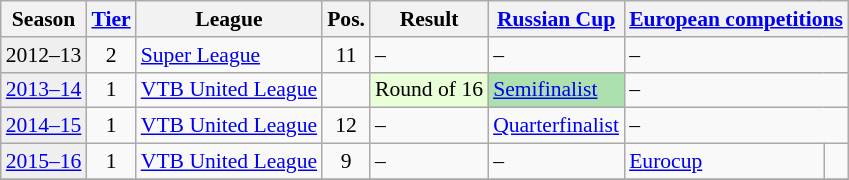<table class="wikitable" style="font-size:90%">
<tr>
<th>Season</th>
<th><a href='#'>Tier</a></th>
<th>League</th>
<th>Pos.</th>
<th>Result</th>
<th><a href='#'>Russian Cup</a></th>
<th colspan=2><a href='#'>European competitions</a></th>
</tr>
<tr>
<td style="background:#efefef;">2012–13</td>
<td align="center">2</td>
<td><a href='#'>Super League</a></td>
<td style="background: " align="center">11</td>
<td style="background: ">–</td>
<td style="background: ">–</td>
<td colspan=2>–</td>
</tr>
<tr>
<td style="background:#efefef;"><a href='#'>2013–14</a></td>
<td align="center">1</td>
<td><a href='#'>VTB United League</a></td>
<td style="background: " align="center"></td>
<td style="background:#E8FFD8">Round of 16</td>
<td style="background:#ACE1AF"><a href='#'>Semifinalist</a></td>
<td colspan=2>–</td>
</tr>
<tr>
<td style="background:#efefef;"><a href='#'>2014–15</a></td>
<td align="center">1</td>
<td><a href='#'>VTB United League</a></td>
<td style="background: " align="center">12</td>
<td>–</td>
<td><a href='#'>Quarterfinalist</a></td>
<td colspan=2>–</td>
</tr>
<tr>
<td style="background:#efefef;"><a href='#'>2015–16</a></td>
<td align="center">1</td>
<td><a href='#'>VTB United League</a></td>
<td style="background: " align="center">9</td>
<td>–</td>
<td>–</td>
<td><a href='#'>Eurocup</a></td>
<td></td>
</tr>
<tr>
</tr>
</table>
